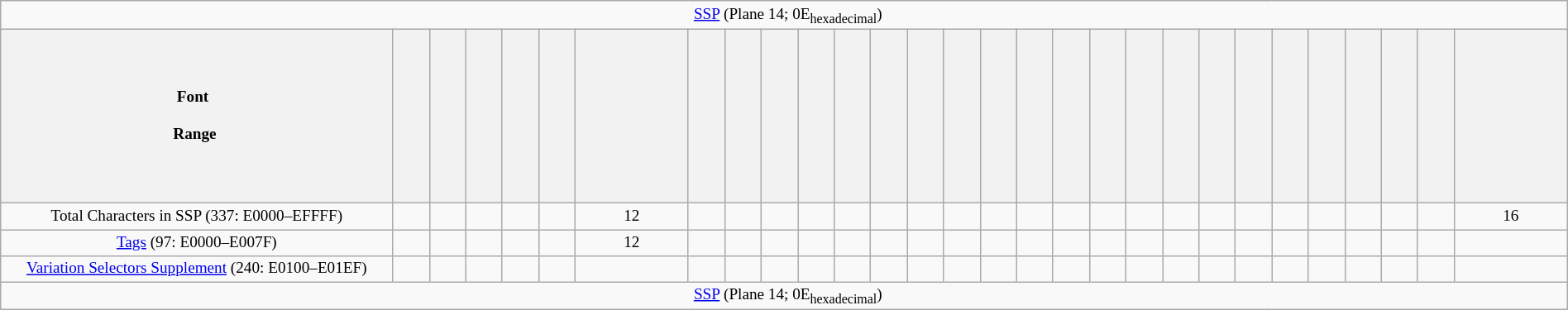<table class="wikitable" style="width:100%; text-align:center; vertical-align:middle; font-size:80%;">
<tr>
<td colspan=29> <span></span> <a href='#'>SSP</a> (Plane 14; 0E<sub>hexadecimal</sub>)</td>
</tr>
<tr style="height:11em">
<th style="width:310px;">Font  <br><br>Range <span></span></th>
<th></th>
<th></th>
<th></th>
<th></th>
<th></th>
<th></th>
<th></th>
<th></th>
<th></th>
<th></th>
<th></th>
<th></th>
<th></th>
<th></th>
<th></th>
<th></th>
<th></th>
<th></th>
<th></th>
<th></th>
<th></th>
<th></th>
<th></th>
<th></th>
<th></th>
<th></th>
<th></th>
<th></th>
</tr>
<tr>
<td>Total Characters in SSP (337: E0000–EFFFF)</td>
<td></td>
<td></td>
<td></td>
<td></td>
<td></td>
<td>12</td>
<td></td>
<td></td>
<td></td>
<td></td>
<td></td>
<td></td>
<td></td>
<td></td>
<td></td>
<td></td>
<td></td>
<td></td>
<td></td>
<td></td>
<td></td>
<td></td>
<td></td>
<td></td>
<td></td>
<td></td>
<td></td>
<td>16</td>
</tr>
<tr>
<td><a href='#'>Tags</a> (97: E0000–E007F)</td>
<td></td>
<td></td>
<td></td>
<td></td>
<td></td>
<td>12</td>
<td></td>
<td></td>
<td></td>
<td></td>
<td></td>
<td></td>
<td></td>
<td></td>
<td></td>
<td></td>
<td></td>
<td></td>
<td></td>
<td></td>
<td></td>
<td></td>
<td></td>
<td></td>
<td></td>
<td></td>
<td></td>
<td></td>
</tr>
<tr>
<td><a href='#'>Variation Selectors Supplement</a> (240: E0100–E01EF)</td>
<td></td>
<td></td>
<td></td>
<td></td>
<td></td>
<td></td>
<td></td>
<td></td>
<td></td>
<td></td>
<td></td>
<td></td>
<td></td>
<td></td>
<td></td>
<td></td>
<td></td>
<td></td>
<td></td>
<td></td>
<td></td>
<td></td>
<td></td>
<td></td>
<td></td>
<td></td>
<td></td>
<td></td>
</tr>
<tr>
<td colspan=29> <span></span> <a href='#'>SSP</a> (Plane 14; 0E<sub>hexadecimal</sub>)</td>
</tr>
</table>
